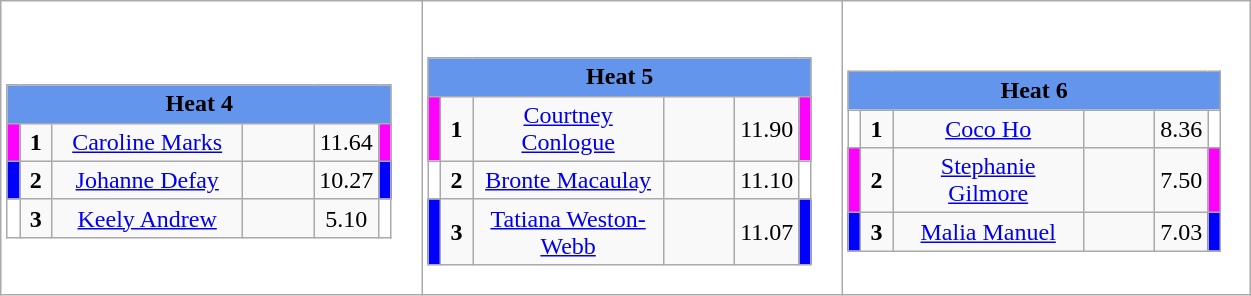<table class="wikitable" style="background:#fff;">
<tr>
<td><div><br><table class="wikitable">
<tr>
<td colspan="6" style="text-align:center; background:#6495ed;"><strong>Heat 4</strong></td>
</tr>
<tr>
<td style="width:01px; background: fuchsia;"></td>
<td style="width:14px; text-align:center;"><strong>1</strong></td>
<td style="width:120px; text-align:center;"><a href='#'>Caroline Marks</a></td>
<td style="width:40px; text-align:center;"></td>
<td style="width:20px; text-align:center;">11.64</td>
<td style="width:01px; background: fuchsia;"></td>
</tr>
<tr>
<td style="width:01px; background: #00f;"></td>
<td style="width:14px; text-align:center;"><strong>2</strong></td>
<td style="width:120px; text-align:center;"><a href='#'>Johanne Defay</a></td>
<td style="width:40px; text-align:center;"></td>
<td style="width:20px; text-align:center;">10.27</td>
<td style="width:01px; background: #00f;"></td>
</tr>
<tr>
<td style="width:01px; background: #fff;"></td>
<td style="width:14px; text-align:center;"><strong>3</strong></td>
<td style="width:120px; text-align:center;"><a href='#'>Keely Andrew</a></td>
<td style="width:40px; text-align:center;"></td>
<td style="width:20px; text-align:center;">5.10</td>
<td style="width:01px; background: #fff;"></td>
</tr>
</table>
</div></td>
<td><div><br><table class="wikitable">
<tr>
<td colspan="6"  style="text-align:center; background:#6495ed;"><strong>Heat 5</strong></td>
</tr>
<tr>
<td style="width:01px; background: fuchsia;"></td>
<td style="width:14px; text-align:center;"><strong>1</strong></td>
<td style="width:120px; text-align:center;"><a href='#'>Courtney Conlogue</a></td>
<td style="width:40px; text-align:center;"></td>
<td style="width:20px; text-align:center;">11.90</td>
<td style="width:01px; background: fuchsia;"></td>
</tr>
<tr>
<td style="width:01px; background: #fff;"></td>
<td style="width:14px; text-align:center;"><strong>2</strong></td>
<td style="width:120px; text-align:center;"><a href='#'>Bronte Macaulay</a></td>
<td style="width:40px; text-align:center;"></td>
<td style="width:20px; text-align:center;">11.10</td>
<td style="width:01px; background: #fff;"></td>
</tr>
<tr>
<td style="width:01px; background: #00f;"></td>
<td style="width:14px; text-align:center;"><strong>3</strong></td>
<td style="width:120px; text-align:center;"><a href='#'>Tatiana Weston-Webb</a></td>
<td style="width:40px; text-align:center;"></td>
<td style="width:20px; text-align:center;">11.07</td>
<td style="width:01px; background: #00f;"></td>
</tr>
</table>
</div></td>
<td><div><br><table class="wikitable">
<tr>
<td colspan="6"  style="text-align:center; background:#6495ed;"><strong>Heat 6</strong></td>
</tr>
<tr>
<td style="width:01px; background: #fff;"></td>
<td style="width:14px; text-align:center;"><strong>1</strong></td>
<td style="width:120px; text-align:center;"><a href='#'>Coco Ho</a></td>
<td style="width:40px; text-align:center;"></td>
<td style="width:20px; text-align:center;">8.36</td>
<td style="width:01px; background: #fff;"></td>
</tr>
<tr>
<td style="width:01px; background: fuchsia;"></td>
<td style="width:14px; text-align:center;"><strong>2</strong></td>
<td style="width:120px; text-align:center;"><a href='#'>Stephanie Gilmore</a></td>
<td style="width:40px; text-align:center;"></td>
<td style="width:20px; text-align:center;">7.50</td>
<td style="width:01px; background: fuchsia;"></td>
</tr>
<tr>
<td style="width:01px; background: #00f;"></td>
<td style="width:14px; text-align:center;"><strong>3</strong></td>
<td style="width:120px; text-align:center;"><a href='#'>Malia Manuel</a></td>
<td style="width:40px; text-align:center;"></td>
<td style="width:20px; text-align:center;">7.03</td>
<td style="width:01px; background: #00f;"></td>
</tr>
</table>
</div></td>
</tr>
</table>
